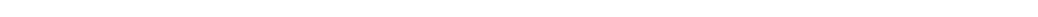<table style="width:88%; text-align:center;">
<tr style="color:white;">
<td style="background:"><strong>95</strong></td>
<td style="background:"><strong>3</strong></td>
<td style="background:"><strong>54</strong></td>
</tr>
</table>
